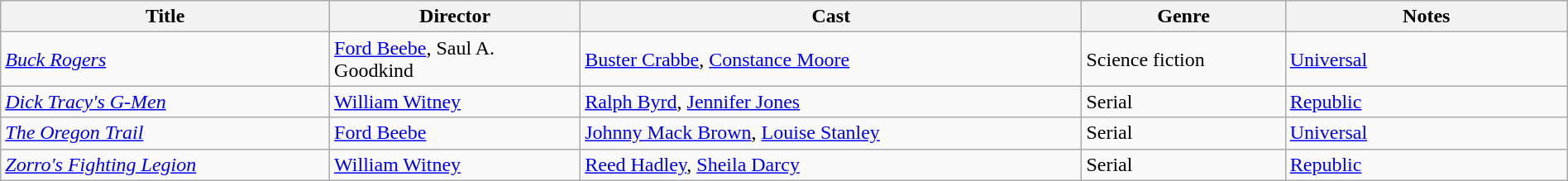<table class="wikitable" width= "100%">
<tr>
<th width=21%>Title</th>
<th width=16%>Director</th>
<th width=32%>Cast</th>
<th width=13%>Genre</th>
<th width=18%>Notes</th>
</tr>
<tr>
<td><em><a href='#'>Buck Rogers</a></em></td>
<td><a href='#'>Ford Beebe</a>, Saul A. Goodkind</td>
<td><a href='#'>Buster Crabbe</a>, <a href='#'>Constance Moore</a></td>
<td>Science fiction</td>
<td><a href='#'>Universal</a></td>
</tr>
<tr>
<td><em><a href='#'>Dick Tracy's G-Men</a></em></td>
<td><a href='#'>William Witney</a></td>
<td><a href='#'>Ralph Byrd</a>, <a href='#'>Jennifer Jones</a></td>
<td>Serial</td>
<td><a href='#'>Republic</a></td>
</tr>
<tr>
<td><em><a href='#'>The Oregon Trail</a></em></td>
<td><a href='#'>Ford Beebe</a></td>
<td><a href='#'>Johnny Mack Brown</a>, <a href='#'>Louise Stanley</a></td>
<td>Serial</td>
<td><a href='#'>Universal</a></td>
</tr>
<tr>
<td><em><a href='#'>Zorro's Fighting Legion</a></em></td>
<td><a href='#'>William Witney</a></td>
<td><a href='#'>Reed Hadley</a>, <a href='#'>Sheila Darcy</a></td>
<td>Serial</td>
<td><a href='#'>Republic</a></td>
</tr>
</table>
